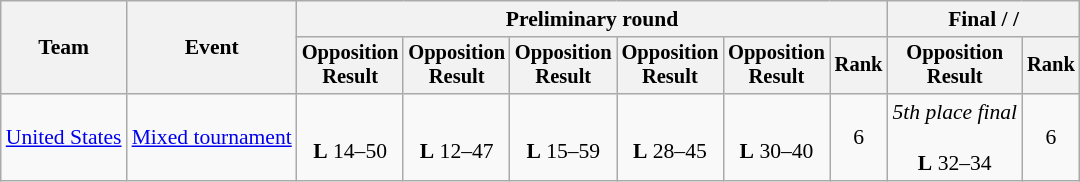<table class=wikitable style=font-size:90%>
<tr>
<th rowspan=2>Team</th>
<th rowspan=2>Event</th>
<th colspan=6>Preliminary round</th>
<th colspan=2>Final /  / </th>
</tr>
<tr style=font-size:95%>
<th>Opposition<br>Result</th>
<th>Opposition<br>Result</th>
<th>Opposition<br>Result</th>
<th>Opposition<br>Result</th>
<th>Opposition<br>Result</th>
<th>Rank</th>
<th>Opposition<br>Result</th>
<th>Rank</th>
</tr>
<tr align=center>
<td align=left><a href='#'>United States</a></td>
<td align=left><a href='#'>Mixed tournament</a></td>
<td><br><strong>L</strong> 14–50</td>
<td><br><strong>L</strong> 12–47</td>
<td><br><strong>L</strong> 15–59</td>
<td><br><strong>L</strong> 28–45</td>
<td><br><strong>L</strong> 30–40</td>
<td>6</td>
<td><em>5th place final</em><br><br><strong>L</strong> 32–34</td>
<td>6</td>
</tr>
</table>
